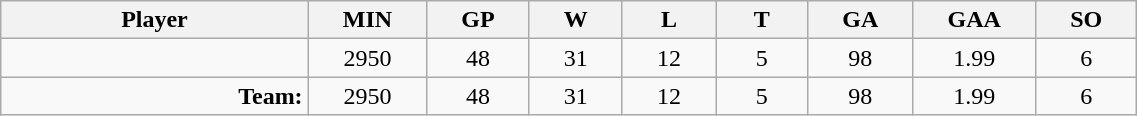<table class="wikitable sortable" width="60%">
<tr>
<th bgcolor="#DDDDFF" width="10%">Player</th>
<th width="3%" bgcolor="#DDDDFF" title="Minutes played">MIN</th>
<th width="3%" bgcolor="#DDDDFF" title="Games played in">GP</th>
<th width="3%" bgcolor="#DDDDFF" title="Wins">W</th>
<th width="3%" bgcolor="#DDDDFF"title="Losses">L</th>
<th width="3%" bgcolor="#DDDDFF" title="Ties">T</th>
<th width="3%" bgcolor="#DDDDFF" title="Goals against">GA</th>
<th width="3%" bgcolor="#DDDDFF" title="Goals against average">GAA</th>
<th width="3%" bgcolor="#DDDDFF"title="Shut-outs">SO</th>
</tr>
<tr align="center">
<td align="right"></td>
<td>2950</td>
<td>48</td>
<td>31</td>
<td>12</td>
<td>5</td>
<td>98</td>
<td>1.99</td>
<td>6</td>
</tr>
<tr align="center">
<td align="right"><strong>Team:</strong></td>
<td>2950</td>
<td>48</td>
<td>31</td>
<td>12</td>
<td>5</td>
<td>98</td>
<td>1.99</td>
<td>6</td>
</tr>
</table>
